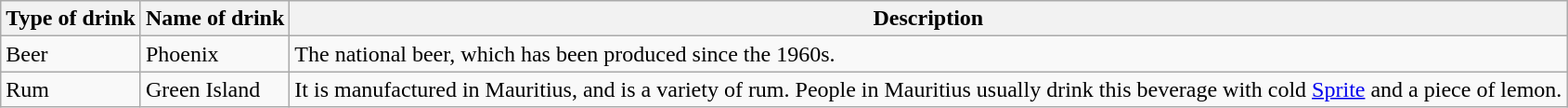<table class="wikitable">
<tr>
<th>Type of drink</th>
<th>Name of drink</th>
<th>Description</th>
</tr>
<tr>
<td>Beer</td>
<td>Phoenix</td>
<td>The national beer, which has been produced since the 1960s.</td>
</tr>
<tr>
<td>Rum</td>
<td>Green Island</td>
<td>It is manufactured in Mauritius, and is a variety of rum. People in Mauritius usually drink this beverage with cold <a href='#'>Sprite</a> and a piece of lemon.</td>
</tr>
</table>
